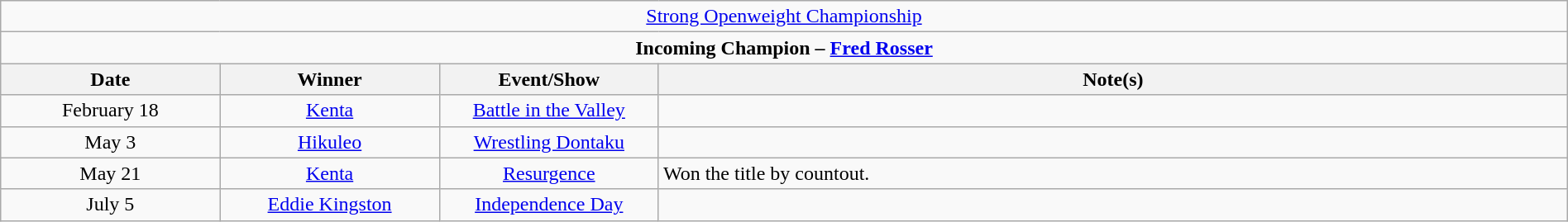<table class="wikitable" style="text-align:center; width:100%;">
<tr>
<td colspan="5" style="text-align: center;"><a href='#'>Strong Openweight Championship</a></td>
</tr>
<tr>
<td colspan="5" style="text-align: center;"><strong>Incoming Champion – <a href='#'>Fred Rosser</a></strong></td>
</tr>
<tr>
<th width=14%>Date</th>
<th width=14%>Winner</th>
<th width=14%>Event/Show</th>
<th width=58%>Note(s)</th>
</tr>
<tr>
<td>February 18</td>
<td><a href='#'>Kenta</a></td>
<td><a href='#'>Battle in the Valley</a></td>
</tr>
<tr>
<td>May 3</td>
<td><a href='#'>Hikuleo</a></td>
<td><a href='#'>Wrestling Dontaku</a></td>
<td></td>
</tr>
<tr>
<td>May 21</td>
<td><a href='#'>Kenta</a></td>
<td><a href='#'>Resurgence</a></td>
<td align=left>Won the title by countout.</td>
</tr>
<tr>
<td>July 5</td>
<td><a href='#'>Eddie Kingston</a></td>
<td><a href='#'>Independence Day</a><br></td>
<td></td>
</tr>
</table>
